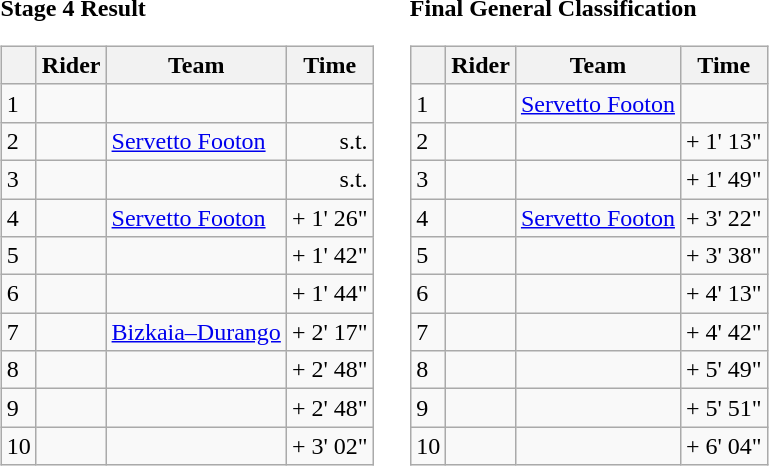<table>
<tr>
<td><strong>Stage 4 Result</strong><br><table class="wikitable">
<tr>
<th></th>
<th>Rider</th>
<th>Team</th>
<th>Time</th>
</tr>
<tr>
<td>1</td>
<td> </td>
<td></td>
<td style="text-align:right;"></td>
</tr>
<tr>
<td>2</td>
<td> </td>
<td><a href='#'>Servetto Footon</a></td>
<td style="text-align:right;">s.t.</td>
</tr>
<tr>
<td>3</td>
<td></td>
<td></td>
<td style="text-align:right;">s.t.</td>
</tr>
<tr>
<td>4</td>
<td></td>
<td><a href='#'>Servetto Footon</a></td>
<td style="text-align:right;">+ 1' 26"</td>
</tr>
<tr>
<td>5</td>
<td></td>
<td></td>
<td style="text-align:right;">+ 1' 42"</td>
</tr>
<tr>
<td>6</td>
<td></td>
<td></td>
<td style="text-align:right;">+ 1' 44"</td>
</tr>
<tr>
<td>7</td>
<td></td>
<td><a href='#'>Bizkaia–Durango</a></td>
<td style="text-align:right;">+ 2' 17"</td>
</tr>
<tr>
<td>8</td>
<td></td>
<td></td>
<td style="text-align:right;">+ 2' 48"</td>
</tr>
<tr>
<td>9</td>
<td></td>
<td></td>
<td style="text-align:right;">+ 2' 48"</td>
</tr>
<tr>
<td>10</td>
<td></td>
<td></td>
<td style="text-align:right;">+ 3' 02"</td>
</tr>
</table>
</td>
<td></td>
<td><strong>Final General Classification</strong><br><table class="wikitable">
<tr>
<th></th>
<th>Rider</th>
<th>Team</th>
<th>Time</th>
</tr>
<tr>
<td>1</td>
<td> </td>
<td><a href='#'>Servetto Footon</a></td>
<td style="text-align:right;"></td>
</tr>
<tr>
<td>2</td>
<td> </td>
<td></td>
<td style="text-align:right;">+ 1' 13"</td>
</tr>
<tr>
<td>3</td>
<td></td>
<td></td>
<td style="text-align:right;">+ 1' 49"</td>
</tr>
<tr>
<td>4</td>
<td></td>
<td><a href='#'>Servetto Footon</a></td>
<td style="text-align:right;">+ 3' 22"</td>
</tr>
<tr>
<td>5</td>
<td></td>
<td></td>
<td style="text-align:right;">+ 3' 38"</td>
</tr>
<tr>
<td>6</td>
<td></td>
<td></td>
<td style="text-align:right;">+ 4' 13"</td>
</tr>
<tr>
<td>7</td>
<td></td>
<td></td>
<td style="text-align:right;">+ 4' 42"</td>
</tr>
<tr>
<td>8</td>
<td></td>
<td></td>
<td style="text-align:right;">+ 5' 49"</td>
</tr>
<tr>
<td>9</td>
<td></td>
<td></td>
<td style="text-align:right;">+ 5' 51"</td>
</tr>
<tr>
<td>10</td>
<td></td>
<td></td>
<td style="text-align:right;">+ 6' 04"</td>
</tr>
</table>
</td>
</tr>
</table>
